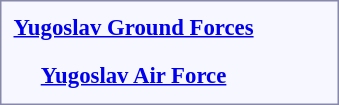<table style="border:1px solid #8888aa; background-color:#f7f8ff; color:inherit; padding:5px; font-size:95%; margin: 0px 12px 12px 0px;">
<tr style="text-align:center;">
<td rowspan=2><strong> <a href='#'>Yugoslav Ground Forces</a></strong></td>
<td colspan=2></td>
<td colspan=2></td>
<td colspan=2></td>
<td colspan=2></td>
<td colspan=2></td>
<td colspan=2></td>
<td colspan=2></td>
<td colspan=2></td>
<td colspan=1></td>
<td colspan=1></td>
<td colspan=3></td>
<td colspan=3></td>
</tr>
<tr style="text-align:center;">
<td colspan=2></td>
<td colspan=2></td>
<td colspan=2></td>
<td colspan=2></td>
<td colspan=2></td>
<td colspan=2></td>
<td colspan=2></td>
<td colspan=2></td>
<td colspan=1></td>
<td colspan=1></td>
<td colspan=3></td>
<td colspan=3></td>
</tr>
<tr style="text-align:center;">
<td rowspan=2><strong></strong></td>
<td colspan=2></td>
<td colspan=2></td>
<td colspan=2></td>
<td colspan=2></td>
<td colspan=2></td>
<td colspan=2></td>
<td colspan=2></td>
<td colspan=2></td>
<td colspan=1></td>
<td colspan=1></td>
<td colspan=3></td>
<td colspan=3></td>
</tr>
<tr style="text-align:center;">
<td colspan=2></td>
<td colspan=2></td>
<td colspan=2></td>
<td colspan=2></td>
<td colspan=2></td>
<td colspan=2></td>
<td colspan=2></td>
<td colspan=2></td>
<td colspan=1></td>
<td colspan=1></td>
<td colspan=3></td>
<td colspan=3></td>
</tr>
<tr style="text-align:center;">
<td rowspan=2><strong> <a href='#'>Yugoslav Air Force</a></strong></td>
<td colspan=2></td>
<td colspan=2 rowspan=2></td>
<td colspan=2></td>
<td colspan=2></td>
<td colspan=2></td>
<td colspan=2></td>
<td colspan=2></td>
<td colspan=2></td>
<td colspan=1></td>
<td colspan=1></td>
<td colspan=3></td>
<td colspan=3></td>
</tr>
<tr style="text-align:center;">
<td colspan=2></td>
<td colspan=2></td>
<td colspan=2></td>
<td colspan=2></td>
<td colspan=2></td>
<td colspan=2></td>
<td colspan=2></td>
<td colspan=1></td>
<td colspan=1></td>
<td colspan=3></td>
<td colspan=3><br></td>
</tr>
</table>
